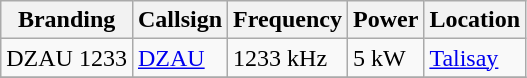<table class="wikitable">
<tr>
<th>Branding</th>
<th>Callsign</th>
<th>Frequency</th>
<th>Power</th>
<th>Location</th>
</tr>
<tr>
<td>DZAU 1233</td>
<td><a href='#'>DZAU</a></td>
<td>1233 kHz</td>
<td>5 kW</td>
<td><a href='#'>Talisay</a></td>
</tr>
<tr>
</tr>
</table>
